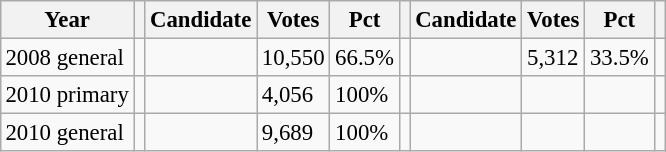<table class="wikitable" style="margin:0.5em ; font-size:95%">
<tr>
<th>Year</th>
<th></th>
<th>Candidate</th>
<th>Votes</th>
<th>Pct</th>
<th></th>
<th>Candidate</th>
<th>Votes</th>
<th>Pct</th>
<th></th>
</tr>
<tr>
<td>2008 general</td>
<td></td>
<td></td>
<td>10,550</td>
<td>66.5%</td>
<td></td>
<td></td>
<td>5,312</td>
<td>33.5%</td>
<td></td>
</tr>
<tr>
<td>2010 primary</td>
<td></td>
<td></td>
<td>4,056</td>
<td>100%</td>
<td></td>
<td></td>
<td></td>
<td></td>
<td></td>
</tr>
<tr>
<td>2010 general</td>
<td></td>
<td></td>
<td>9,689</td>
<td>100%</td>
<td></td>
<td></td>
<td></td>
<td></td>
<td></td>
</tr>
</table>
